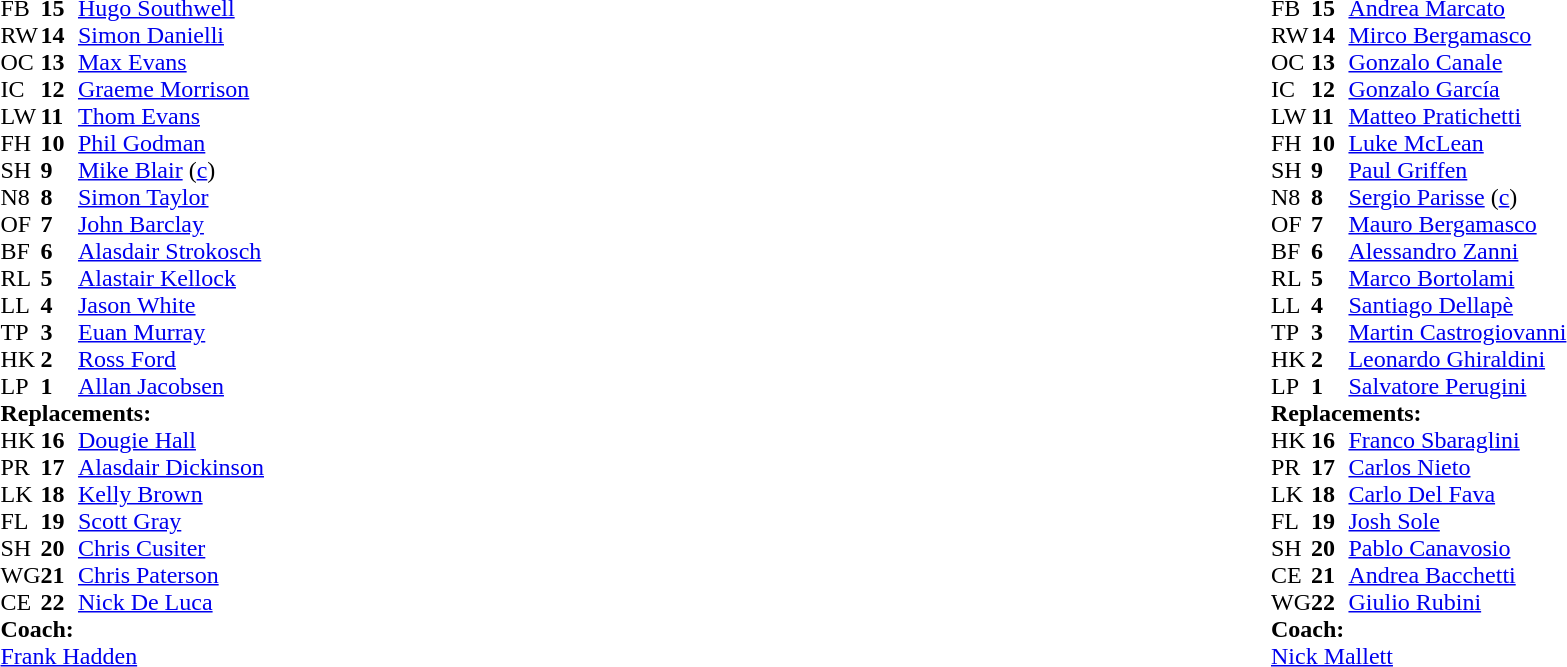<table width="100%">
<tr>
<td valign="top" width="50%"><br><table cellspacing="0" cellpadding="0">
<tr>
<th width="25"></th>
<th width="25"></th>
</tr>
<tr>
<td>FB</td>
<td><strong>15</strong></td>
<td><a href='#'>Hugo Southwell</a></td>
<td></td>
<td></td>
</tr>
<tr>
<td>RW</td>
<td><strong>14</strong></td>
<td><a href='#'>Simon Danielli</a></td>
</tr>
<tr>
<td>OC</td>
<td><strong>13</strong></td>
<td><a href='#'>Max Evans</a></td>
</tr>
<tr>
<td>IC</td>
<td><strong>12</strong></td>
<td><a href='#'>Graeme Morrison</a></td>
<td></td>
<td></td>
</tr>
<tr>
<td>LW</td>
<td><strong>11</strong></td>
<td><a href='#'>Thom Evans</a></td>
</tr>
<tr>
<td>FH</td>
<td><strong>10</strong></td>
<td><a href='#'>Phil Godman</a></td>
</tr>
<tr>
<td>SH</td>
<td><strong>9</strong></td>
<td><a href='#'>Mike Blair</a> (<a href='#'>c</a>)</td>
<td></td>
<td></td>
</tr>
<tr>
<td>N8</td>
<td><strong>8</strong></td>
<td><a href='#'>Simon Taylor</a></td>
</tr>
<tr>
<td>OF</td>
<td><strong>7</strong></td>
<td><a href='#'>John Barclay</a></td>
<td></td>
<td></td>
</tr>
<tr>
<td>BF</td>
<td><strong>6</strong></td>
<td><a href='#'>Alasdair Strokosch</a></td>
</tr>
<tr>
<td>RL</td>
<td><strong>5</strong></td>
<td><a href='#'>Alastair Kellock</a></td>
</tr>
<tr>
<td>LL</td>
<td><strong>4</strong></td>
<td><a href='#'>Jason White</a></td>
</tr>
<tr>
<td>TP</td>
<td><strong>3</strong></td>
<td><a href='#'>Euan Murray</a></td>
<td></td>
<td></td>
</tr>
<tr>
<td>HK</td>
<td><strong>2</strong></td>
<td><a href='#'>Ross Ford</a></td>
<td></td>
<td></td>
</tr>
<tr>
<td>LP</td>
<td><strong>1</strong></td>
<td><a href='#'>Allan Jacobsen</a></td>
<td></td>
<td></td>
</tr>
<tr>
<td colspan="3"><strong>Replacements:</strong></td>
</tr>
<tr>
<td>HK</td>
<td><strong>16</strong></td>
<td><a href='#'>Dougie Hall</a></td>
<td></td>
<td></td>
</tr>
<tr>
<td>PR</td>
<td><strong>17</strong></td>
<td><a href='#'>Alasdair Dickinson</a></td>
<td></td>
<td></td>
</tr>
<tr>
<td>LK</td>
<td><strong>18</strong></td>
<td><a href='#'>Kelly Brown</a></td>
<td></td>
<td></td>
</tr>
<tr>
<td>FL</td>
<td><strong>19</strong></td>
<td><a href='#'>Scott Gray</a></td>
<td></td>
<td></td>
</tr>
<tr>
<td>SH</td>
<td><strong>20</strong></td>
<td><a href='#'>Chris Cusiter</a></td>
<td></td>
<td></td>
</tr>
<tr>
<td>WG</td>
<td><strong>21</strong></td>
<td><a href='#'>Chris Paterson</a></td>
<td></td>
<td></td>
</tr>
<tr>
<td>CE</td>
<td><strong>22</strong></td>
<td><a href='#'>Nick De Luca</a></td>
<td></td>
<td></td>
</tr>
<tr>
<td colspan="3"><strong>Coach:</strong></td>
</tr>
<tr>
<td colspan="3"><a href='#'>Frank Hadden</a></td>
</tr>
</table>
</td>
<td style="vertical-align:top"></td>
<td style="vertical-align:top" width="50%"><br><table cellspacing="0" cellpadding="0" align="center">
<tr>
<th width="25"></th>
<th width="25"></th>
</tr>
<tr>
<td>FB</td>
<td><strong>15</strong></td>
<td><a href='#'>Andrea Marcato</a></td>
<td></td>
<td></td>
</tr>
<tr>
<td>RW</td>
<td><strong>14</strong></td>
<td><a href='#'>Mirco Bergamasco</a></td>
</tr>
<tr>
<td>OC</td>
<td><strong>13</strong></td>
<td><a href='#'>Gonzalo Canale</a></td>
</tr>
<tr>
<td>IC</td>
<td><strong>12</strong></td>
<td><a href='#'>Gonzalo García</a></td>
<td></td>
<td></td>
</tr>
<tr>
<td>LW</td>
<td><strong>11</strong></td>
<td><a href='#'>Matteo Pratichetti</a></td>
</tr>
<tr>
<td>FH</td>
<td><strong>10</strong></td>
<td><a href='#'>Luke McLean</a></td>
</tr>
<tr>
<td>SH</td>
<td><strong>9</strong></td>
<td><a href='#'>Paul Griffen</a></td>
<td></td>
<td></td>
</tr>
<tr>
<td>N8</td>
<td><strong>8</strong></td>
<td><a href='#'>Sergio Parisse</a> (<a href='#'>c</a>)</td>
</tr>
<tr>
<td>OF</td>
<td><strong>7</strong></td>
<td><a href='#'>Mauro Bergamasco</a></td>
</tr>
<tr>
<td>BF</td>
<td><strong>6</strong></td>
<td><a href='#'>Alessandro Zanni</a></td>
</tr>
<tr>
<td>RL</td>
<td><strong>5</strong></td>
<td><a href='#'>Marco Bortolami</a></td>
<td></td>
<td></td>
</tr>
<tr>
<td>LL</td>
<td><strong>4</strong></td>
<td><a href='#'>Santiago Dellapè</a></td>
<td></td>
<td></td>
</tr>
<tr>
<td>TP</td>
<td><strong>3</strong></td>
<td><a href='#'>Martin Castrogiovanni</a></td>
<td></td>
<td></td>
</tr>
<tr>
<td>HK</td>
<td><strong>2</strong></td>
<td><a href='#'>Leonardo Ghiraldini</a></td>
<td></td>
<td></td>
</tr>
<tr>
<td>LP</td>
<td><strong>1</strong></td>
<td><a href='#'>Salvatore Perugini</a></td>
</tr>
<tr>
<td colspan="3"><strong>Replacements:</strong></td>
</tr>
<tr>
<td>HK</td>
<td><strong>16</strong></td>
<td><a href='#'>Franco Sbaraglini</a></td>
<td></td>
<td></td>
</tr>
<tr>
<td>PR</td>
<td><strong>17</strong></td>
<td><a href='#'>Carlos Nieto</a></td>
<td></td>
<td></td>
</tr>
<tr>
<td>LK</td>
<td><strong>18</strong></td>
<td><a href='#'>Carlo Del Fava</a></td>
<td></td>
<td></td>
</tr>
<tr>
<td>FL</td>
<td><strong>19</strong></td>
<td><a href='#'>Josh Sole</a></td>
<td></td>
<td></td>
</tr>
<tr>
<td>SH</td>
<td><strong>20</strong></td>
<td><a href='#'>Pablo Canavosio</a></td>
<td></td>
<td></td>
</tr>
<tr>
<td>CE</td>
<td><strong>21</strong></td>
<td><a href='#'>Andrea Bacchetti</a></td>
<td></td>
<td></td>
</tr>
<tr>
<td>WG</td>
<td><strong>22</strong></td>
<td><a href='#'>Giulio Rubini</a></td>
<td></td>
<td></td>
</tr>
<tr>
<td colspan="3"><strong>Coach:</strong></td>
</tr>
<tr>
<td colspan="3"><a href='#'>Nick Mallett</a></td>
</tr>
</table>
</td>
</tr>
</table>
